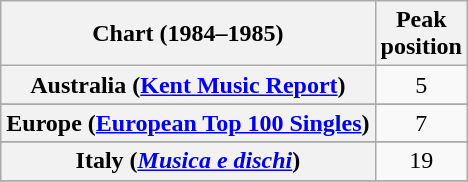<table class="wikitable sortable plainrowheaders" style="text-align:center">
<tr>
<th scope="col">Chart (1984–1985)</th>
<th scope="col">Peak<br>position</th>
</tr>
<tr>
<th scope="row">Australia (<a href='#'>Kent Music Report</a>)</th>
<td>5</td>
</tr>
<tr>
</tr>
<tr>
</tr>
<tr>
<th scope="row">Europe (<a href='#'>European Top 100 Singles</a>)</th>
<td>7</td>
</tr>
<tr>
</tr>
<tr>
</tr>
<tr>
<th scope="row">Italy (<em><a href='#'>Musica e dischi</a></em>)</th>
<td>19</td>
</tr>
<tr>
</tr>
<tr>
</tr>
<tr>
</tr>
<tr>
</tr>
<tr>
</tr>
<tr>
</tr>
<tr>
</tr>
<tr>
</tr>
<tr>
</tr>
<tr>
</tr>
</table>
